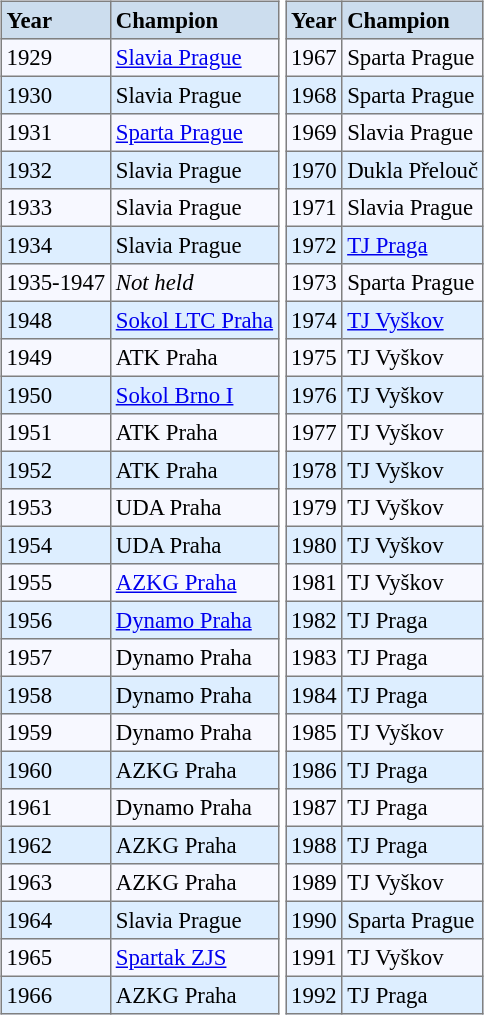<table>
<tr>
<td valign="top" width=50%><br><table bgcolor="#f7f8ff" cellpadding="3" cellspacing="0" border="1" style="font-size: 95%; border: gray solid 1px; border-collapse: collapse;">
<tr>
<td bgcolor=#CCDDEE><strong>Year</strong></td>
<td bgcolor=#CCDDEE><strong>Champion</strong></td>
</tr>
<tr>
<td>1929</td>
<td><a href='#'>Slavia Prague</a></td>
</tr>
<tr bgcolor=#DDEEFF>
<td>1930</td>
<td>Slavia Prague</td>
</tr>
<tr>
<td>1931</td>
<td><a href='#'>Sparta Prague</a></td>
</tr>
<tr bgcolor=#DDEEFF>
<td>1932</td>
<td>Slavia Prague</td>
</tr>
<tr>
<td>1933</td>
<td>Slavia Prague</td>
</tr>
<tr bgcolor=#DDEEFF>
<td>1934</td>
<td>Slavia Prague</td>
</tr>
<tr>
<td>1935-1947</td>
<td><em>Not held</em></td>
</tr>
<tr bgcolor=#DDEEFF>
<td>1948</td>
<td><a href='#'>Sokol LTC Praha</a></td>
</tr>
<tr>
<td>1949</td>
<td>ATK Praha</td>
</tr>
<tr bgcolor=#DDEEFF>
<td>1950</td>
<td><a href='#'>Sokol Brno I</a></td>
</tr>
<tr>
<td>1951</td>
<td>ATK Praha</td>
</tr>
<tr bgcolor=#DDEEFF>
<td>1952</td>
<td>ATK Praha</td>
</tr>
<tr>
<td>1953</td>
<td>UDA Praha</td>
</tr>
<tr bgcolor=#DDEEFF>
<td>1954</td>
<td>UDA Praha</td>
</tr>
<tr>
<td>1955</td>
<td><a href='#'>AZKG Praha</a></td>
</tr>
<tr bgcolor=#DDEEFF>
<td>1956</td>
<td><a href='#'>Dynamo Praha</a></td>
</tr>
<tr>
<td>1957</td>
<td>Dynamo Praha</td>
</tr>
<tr bgcolor=#DDEEFF>
<td>1958</td>
<td>Dynamo Praha</td>
</tr>
<tr>
<td>1959</td>
<td>Dynamo Praha</td>
</tr>
<tr bgcolor=#DDEEFF>
<td>1960</td>
<td>AZKG Praha</td>
</tr>
<tr>
<td>1961</td>
<td>Dynamo Praha</td>
</tr>
<tr bgcolor=#DDEEFF>
<td>1962</td>
<td>AZKG Praha</td>
</tr>
<tr>
<td>1963</td>
<td>AZKG Praha</td>
</tr>
<tr bgcolor=#DDEEFF>
<td>1964</td>
<td>Slavia Prague</td>
</tr>
<tr>
<td>1965</td>
<td><a href='#'>Spartak ZJS</a></td>
</tr>
<tr bgcolor=#DDEEFF>
<td>1966</td>
<td>AZKG Praha</td>
</tr>
</table>
</td>
<td valign="top" width=50%><br><table bgcolor="#f7f8ff" cellpadding="3" cellspacing="0" border="1" style="font-size: 95%; border: gray solid 1px; border-collapse: collapse;">
<tr>
<td bgcolor=#CCDDEE><strong>Year</strong></td>
<td bgcolor=#CCDDEE><strong>Champion</strong></td>
</tr>
<tr>
<td>1967</td>
<td>Sparta Prague</td>
</tr>
<tr bgcolor=#DDEEFF>
<td>1968</td>
<td>Sparta Prague</td>
</tr>
<tr>
<td>1969</td>
<td>Slavia Prague</td>
</tr>
<tr bgcolor=#DDEEFF>
<td>1970</td>
<td>Dukla Přelouč</td>
</tr>
<tr>
<td>1971</td>
<td>Slavia Prague</td>
</tr>
<tr bgcolor=#DDEEFF>
<td>1972</td>
<td><a href='#'>TJ Praga</a></td>
</tr>
<tr>
<td>1973</td>
<td>Sparta Prague</td>
</tr>
<tr bgcolor=#DDEEFF>
<td>1974</td>
<td><a href='#'>TJ Vyškov</a></td>
</tr>
<tr>
<td>1975</td>
<td>TJ Vyškov</td>
</tr>
<tr bgcolor=#DDEEFF>
<td>1976</td>
<td>TJ Vyškov</td>
</tr>
<tr>
<td>1977</td>
<td>TJ Vyškov</td>
</tr>
<tr bgcolor=#DDEEFF>
<td>1978</td>
<td>TJ Vyškov</td>
</tr>
<tr>
<td>1979</td>
<td>TJ Vyškov</td>
</tr>
<tr bgcolor=#DDEEFF>
<td>1980</td>
<td>TJ Vyškov</td>
</tr>
<tr>
<td>1981</td>
<td>TJ Vyškov</td>
</tr>
<tr bgcolor=#DDEEFF>
<td>1982</td>
<td>TJ Praga</td>
</tr>
<tr>
<td>1983</td>
<td>TJ Praga</td>
</tr>
<tr bgcolor=#DDEEFF>
<td>1984</td>
<td>TJ Praga</td>
</tr>
<tr>
<td>1985</td>
<td>TJ Vyškov</td>
</tr>
<tr bgcolor=#DDEEFF>
<td>1986</td>
<td>TJ Praga</td>
</tr>
<tr>
<td>1987</td>
<td>TJ Praga</td>
</tr>
<tr bgcolor=#DDEEFF>
<td>1988</td>
<td>TJ Praga</td>
</tr>
<tr>
<td>1989</td>
<td>TJ Vyškov</td>
</tr>
<tr bgcolor=#DDEEFF>
<td>1990</td>
<td>Sparta Prague</td>
</tr>
<tr>
<td>1991</td>
<td>TJ Vyškov</td>
</tr>
<tr bgcolor=#DDEEFF>
<td>1992</td>
<td>TJ Praga</td>
</tr>
</table>
</td>
</tr>
</table>
